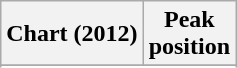<table class="wikitable sortable plainrowheaders" style="text-align:center">
<tr>
<th scope="col">Chart (2012)</th>
<th scope="col">Peak<br>position</th>
</tr>
<tr>
</tr>
<tr>
</tr>
</table>
